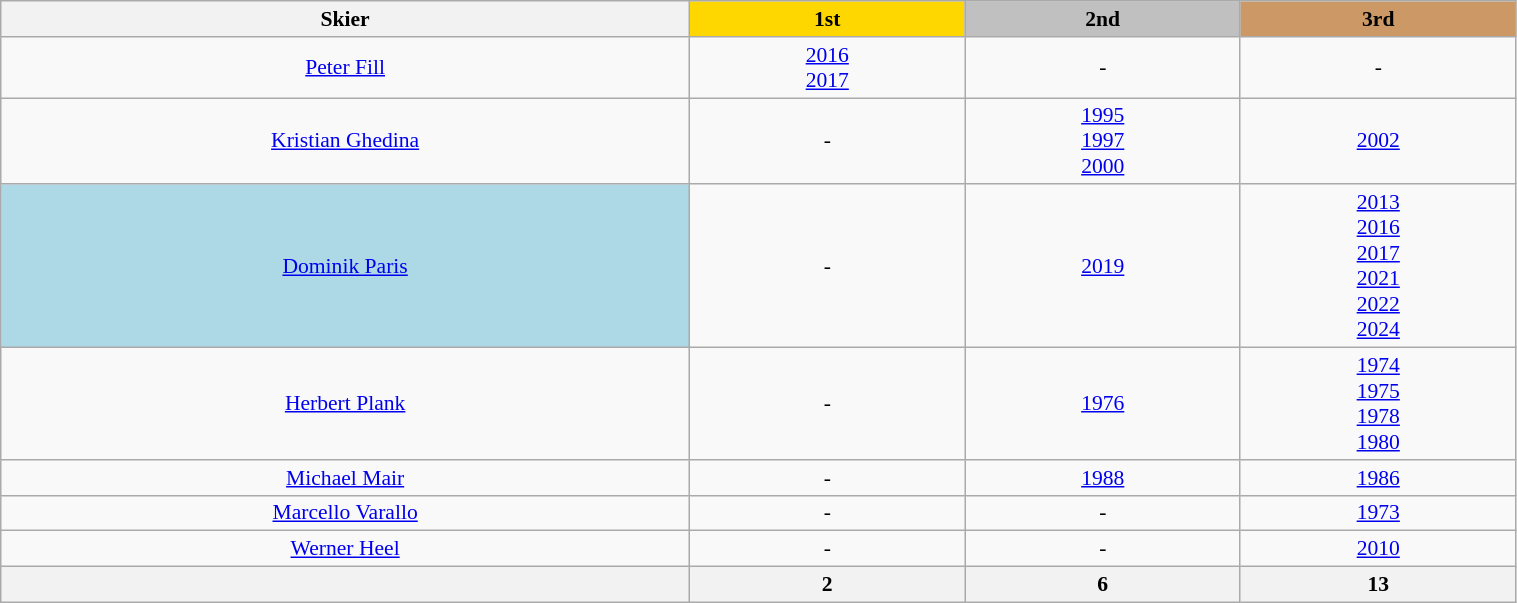<table class="wikitable" width=80% style="font-size:90%; text-align:center;">
<tr>
<th style=width:20%>Skier</th>
<th style="background:gold; width:8%">1st</th>
<th style="background:silver; width:8%">2nd</th>
<th style="background:#cc9966; width:8%">3rd</th>
</tr>
<tr>
<td><a href='#'>Peter Fill</a></td>
<td><a href='#'>2016</a><br><a href='#'>2017</a></td>
<td>-</td>
<td>-</td>
</tr>
<tr>
<td><a href='#'>Kristian Ghedina</a></td>
<td>-</td>
<td><a href='#'>1995</a><br><a href='#'>1997</a><br><a href='#'>2000</a></td>
<td><a href='#'>2002</a></td>
</tr>
<tr>
<td bgcolor=lightblue><a href='#'>Dominik Paris</a></td>
<td>-</td>
<td><a href='#'>2019</a></td>
<td><a href='#'>2013</a><br><a href='#'>2016</a><br><a href='#'>2017</a><br><a href='#'>2021</a><br><a href='#'>2022</a><br><a href='#'>2024</a></td>
</tr>
<tr>
<td><a href='#'>Herbert Plank</a></td>
<td>-</td>
<td><a href='#'>1976</a></td>
<td><a href='#'>1974</a><br><a href='#'>1975</a><br><a href='#'>1978</a><br><a href='#'>1980</a></td>
</tr>
<tr>
<td><a href='#'>Michael Mair</a></td>
<td>-</td>
<td><a href='#'>1988</a></td>
<td><a href='#'>1986</a></td>
</tr>
<tr>
<td><a href='#'>Marcello Varallo</a></td>
<td>-</td>
<td>-</td>
<td><a href='#'>1973</a></td>
</tr>
<tr>
<td><a href='#'>Werner Heel</a></td>
<td>-</td>
<td>-</td>
<td><a href='#'>2010</a></td>
</tr>
<tr>
<th></th>
<th>2</th>
<th>6</th>
<th>13</th>
</tr>
</table>
